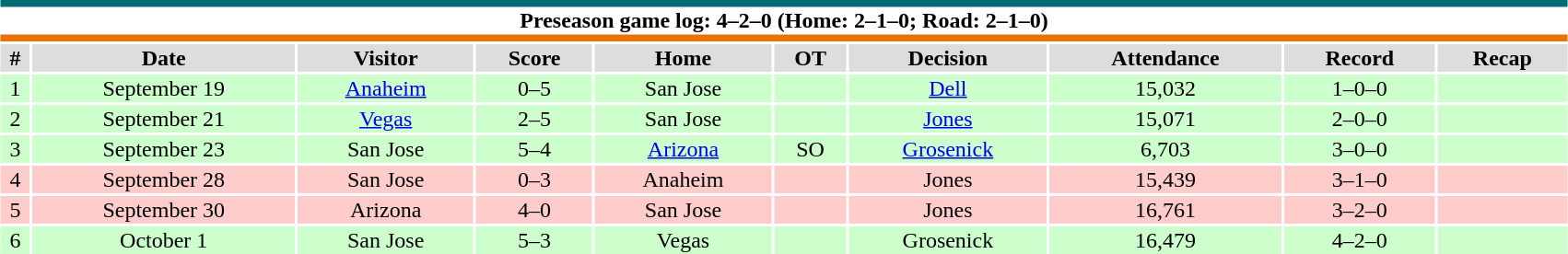<table class="toccolours collapsible collapsed" style="width:90%; clear:both; margin:1.5em auto; text-align:center;">
<tr>
<th colspan=10 style="background:#fff; border-top:#006D75 5px solid; border-bottom:#EA7200 5px solid;">Preseason game log: 4–2–0 (Home: 2–1–0; Road: 2–1–0)</th>
</tr>
<tr bgcolor=dddddd>
<th>#</th>
<th>Date</th>
<th>Visitor</th>
<th>Score</th>
<th>Home</th>
<th>OT</th>
<th>Decision</th>
<th>Attendance</th>
<th>Record</th>
<th>Recap</th>
</tr>
<tr bgcolor=ccffcc>
<td>1</td>
<td>September 19</td>
<td><a href='#'>Anaheim</a></td>
<td>0–5</td>
<td>San Jose</td>
<td></td>
<td><a href='#'>Dell</a></td>
<td>15,032</td>
<td>1–0–0</td>
<td></td>
</tr>
<tr bgcolor=ccffcc>
<td>2</td>
<td>September 21</td>
<td><a href='#'>Vegas</a></td>
<td>2–5</td>
<td>San Jose</td>
<td></td>
<td><a href='#'>Jones</a></td>
<td>15,071</td>
<td>2–0–0</td>
<td></td>
</tr>
<tr bgcolor=ccffcc>
<td>3</td>
<td>September 23</td>
<td>San Jose</td>
<td>5–4</td>
<td><a href='#'>Arizona</a></td>
<td>SO</td>
<td><a href='#'>Grosenick</a></td>
<td>6,703</td>
<td>3–0–0</td>
<td></td>
</tr>
<tr bgcolor=ffcccc>
<td>4</td>
<td>September 28</td>
<td>San Jose</td>
<td>0–3</td>
<td>Anaheim</td>
<td></td>
<td>Jones</td>
<td>15,439</td>
<td>3–1–0</td>
<td></td>
</tr>
<tr bgcolor=ffcccc>
<td>5</td>
<td>September 30</td>
<td>Arizona</td>
<td>4–0</td>
<td>San Jose</td>
<td></td>
<td>Jones</td>
<td>16,761</td>
<td>3–2–0</td>
<td></td>
</tr>
<tr bgcolor=ccffcc>
<td>6</td>
<td>October 1</td>
<td>San Jose</td>
<td>5–3</td>
<td>Vegas</td>
<td></td>
<td>Grosenick</td>
<td>16,479</td>
<td>4–2–0</td>
<td></td>
</tr>
</table>
